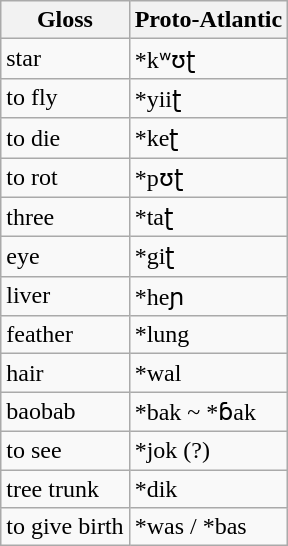<table class="wikitable">
<tr>
<th>Gloss</th>
<th>Proto-Atlantic</th>
</tr>
<tr>
<td>star</td>
<td>*kʷʊʈ</td>
</tr>
<tr>
<td>to fly</td>
<td>*yiiʈ</td>
</tr>
<tr>
<td>to die</td>
<td>*keʈ</td>
</tr>
<tr>
<td>to rot</td>
<td>*pʊʈ</td>
</tr>
<tr>
<td>three</td>
<td>*taʈ</td>
</tr>
<tr>
<td>eye</td>
<td>*giʈ</td>
</tr>
<tr>
<td>liver</td>
<td>*heɲ</td>
</tr>
<tr>
<td>feather</td>
<td>*lung</td>
</tr>
<tr>
<td>hair</td>
<td>*wal</td>
</tr>
<tr>
<td>baobab</td>
<td>*bak ~ *ɓak</td>
</tr>
<tr>
<td>to see</td>
<td>*jok (?)</td>
</tr>
<tr>
<td>tree trunk</td>
<td>*dik</td>
</tr>
<tr>
<td>to give birth</td>
<td>*was / *bas</td>
</tr>
</table>
